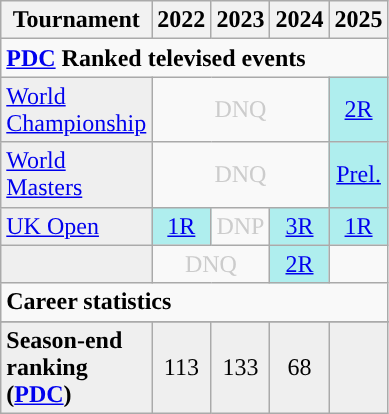<table class="wikitable" style="width:20%; margin:0">
<tr>
<th>Tournament</th>
<th>2022</th>
<th>2023</th>
<th>2024</th>
<th>2025</th>
</tr>
<tr>
<td colspan="8" style="text-align:left"><strong><a href='#'>PDC</a> Ranked televised events</strong></td>
</tr>
<tr>
<td style="background:#efefef;"><a href='#'>World Championship</a></td>
<td colspan="3" style="text-align:center; color:#ccc;">DNQ</td>
<td style="text-align:center; background:#afeeee;"><a href='#'>2R</a></td>
</tr>
<tr>
<td style="background:#efefef;"><a href='#'>World Masters</a></td>
<td colspan="3" style="text-align:center; color:#ccc;">DNQ</td>
<td style="text-align:center; background:#afeeee;"><a href='#'>Prel.</a></td>
</tr>
<tr>
<td style="background:#efefef;"><a href='#'>UK Open</a></td>
<td style="text-align:center; background:#afeeee;"><a href='#'>1R</a></td>
<td style="text-align:center; color:#ccc;">DNP</td>
<td style="text-align:center; background:#afeeee;"><a href='#'>3R</a></td>
<td style="text-align:center; background:#afeeee;"><a href='#'>1R</a></td>
</tr>
<tr>
<td style="background:#efefef;"></td>
<td colspan="2" style="text-align:center; color:#ccc;">DNQ</td>
<td style="text-align:center; background:#afeeee;"><a href='#'>2R</a></td>
<td></td>
</tr>
<tr>
<td colspan="8" style="text-align:left"><strong>Career statistics</strong></td>
</tr>
<tr>
</tr>
<tr style="background:#efefef">
<td style="text-align:left"><strong>Season-end ranking (<a href='#'>PDC</a>)</strong></td>
<td style="text-align:center;">113</td>
<td style="text-align:center;">133</td>
<td style="text-align:center;">68</td>
<td></td>
</tr>
</table>
